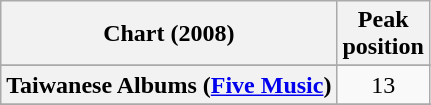<table class="wikitable sortable plainrowheaders" style="text-align:center">
<tr>
<th scope="col">Chart (2008)</th>
<th scope="col">Peak<br>position</th>
</tr>
<tr>
</tr>
<tr>
</tr>
<tr>
</tr>
<tr>
</tr>
<tr>
</tr>
<tr>
</tr>
<tr>
</tr>
<tr>
</tr>
<tr>
</tr>
<tr>
</tr>
<tr>
</tr>
<tr>
</tr>
<tr>
</tr>
<tr>
</tr>
<tr>
</tr>
<tr>
</tr>
<tr>
</tr>
<tr>
</tr>
<tr>
</tr>
<tr>
<th scope="row">Taiwanese Albums (<a href='#'>Five Music</a>)</th>
<td>13</td>
</tr>
<tr>
</tr>
<tr>
</tr>
<tr>
</tr>
<tr>
</tr>
</table>
